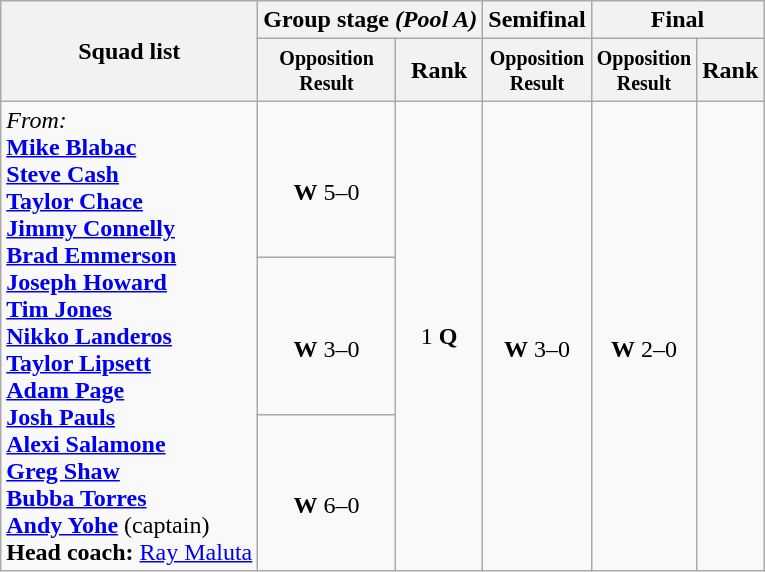<table class=wikitable style="font-size:100%">
<tr>
<th rowspan="2">Squad list</th>
<th colspan="2">Group stage <em>(Pool A)</em></th>
<th>Semifinal</th>
<th colspan="2">Final</th>
</tr>
<tr>
<th style="line-height:1em"><small>Opposition<br>Result</small></th>
<th>Rank</th>
<th style="line-height:1em"><small>Opposition<br>Result</small></th>
<th style="line-height:1em"><small>Opposition<br>Result</small></th>
<th>Rank</th>
</tr>
<tr>
<td rowspan="3"><em>From:</em><br><strong><a href='#'>Mike Blabac</a></strong>
<br><strong><a href='#'>Steve Cash</a></strong>
<br><strong><a href='#'>Taylor Chace</a></strong>
<br><strong><a href='#'>Jimmy Connelly</a></strong>
<br><strong><a href='#'>Brad Emmerson</a></strong>
<br><strong><a href='#'>Joseph Howard</a></strong>
<br><strong><a href='#'>Tim Jones</a></strong>
<br><strong><a href='#'>Nikko Landeros</a></strong>
<br><strong><a href='#'>Taylor Lipsett</a></strong>
<br><strong><a href='#'>Adam Page</a></strong>
<br><strong><a href='#'>Josh Pauls</a></strong>
<br><strong><a href='#'>Alexi Salamone</a></strong>
<br><strong><a href='#'>Greg Shaw</a></strong>
<br><strong><a href='#'>Bubba Torres</a></strong>
<br><strong><a href='#'>Andy Yohe</a></strong> (captain)
<br><strong>Head coach:</strong> <a href='#'>Ray Maluta</a></td>
<td align="center"><br><strong>W</strong> 5–0</td>
<td rowspan="3" align="center">1 <strong>Q</strong></td>
<td rowspan="3" align="center"><br><strong>W</strong> 3–0</td>
<td rowspan="3" align="center"><br><strong>W</strong> 2–0</td>
<td rowspan="3" align="center"></td>
</tr>
<tr>
<td align="center"><br><strong>W</strong> 3–0</td>
</tr>
<tr>
<td align="center"><br><strong>W</strong> 6–0</td>
</tr>
</table>
